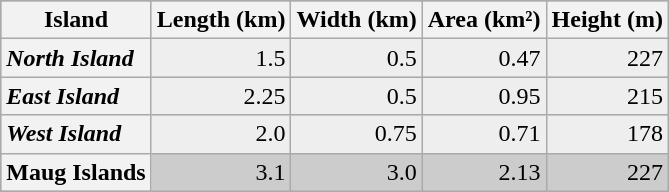<table class="wikitable" style="background: #CCC;">
<tr>
<th>Island</th>
<th>Length (km)</th>
<th>Width (km)</th>
<th>Area (km²)</th>
<th>Height (m)</th>
</tr>
<tr style="background: #EEE;">
<th style="text-align:left"><em>North Island</em></th>
<td style="text-align:right">1.5</td>
<td style="text-align:right">0.5</td>
<td style="text-align:right">0.47</td>
<td style="text-align:right">227</td>
</tr>
<tr style="background: #EEE;">
<th style="text-align:left"><em>East Island</em></th>
<td style="text-align:right">2.25</td>
<td style="text-align:right">0.5</td>
<td style="text-align:right">0.95</td>
<td style="text-align:right">215</td>
</tr>
<tr style="background: #EEE;">
<th style="text-align:left"><em>West Island</em></th>
<td style="text-align:right">2.0</td>
<td style="text-align:right">0.75</td>
<td style="text-align:right">0.71</td>
<td style="text-align:right">178</td>
</tr>
<tr style="background: #CCC;">
<th style="text-align:left">Maug Islands</th>
<td style="text-align:right">3.1</td>
<td style="text-align:right">3.0</td>
<td style="text-align:right">2.13</td>
<td style="text-align:right">227</td>
</tr>
</table>
